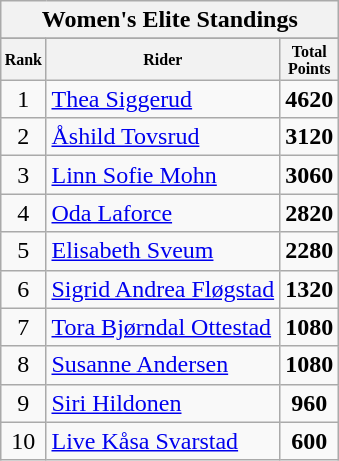<table class="wikitable sortable">
<tr>
<th colspan=27 align="center">Women's Elite Standings</th>
</tr>
<tr>
</tr>
<tr style="font-size:8pt;font-weight:bold">
<th align="center">Rank</th>
<th align="center">Rider</th>
<th align="center">Total<br>Points</th>
</tr>
<tr>
<td align=center>1</td>
<td> <a href='#'>Thea Siggerud</a></td>
<td align=center><strong>4620</strong></td>
</tr>
<tr>
<td align=center>2</td>
<td> <a href='#'>Åshild Tovsrud</a></td>
<td align=center><strong>3120</strong></td>
</tr>
<tr>
<td align=center>3</td>
<td> <a href='#'>Linn Sofie Mohn</a></td>
<td align=center><strong>3060</strong></td>
</tr>
<tr>
<td align=center>4</td>
<td> <a href='#'>Oda Laforce</a></td>
<td align=center><strong>2820</strong></td>
</tr>
<tr>
<td align=center>5</td>
<td> <a href='#'>Elisabeth Sveum</a></td>
<td align=center><strong>2280</strong></td>
</tr>
<tr>
<td align=center>6</td>
<td> <a href='#'>Sigrid Andrea Fløgstad</a></td>
<td align=center><strong>1320</strong></td>
</tr>
<tr>
<td align=center>7</td>
<td> <a href='#'>Tora Bjørndal Ottestad</a></td>
<td align=center><strong>1080</strong></td>
</tr>
<tr>
<td align=center>8</td>
<td> <a href='#'>Susanne Andersen</a></td>
<td align=center><strong>1080</strong></td>
</tr>
<tr>
<td align=center>9</td>
<td> <a href='#'>Siri Hildonen</a></td>
<td align=center><strong>960</strong></td>
</tr>
<tr>
<td align=center>10</td>
<td> <a href='#'>Live Kåsa Svarstad</a></td>
<td align=center><strong>600</strong></td>
</tr>
</table>
